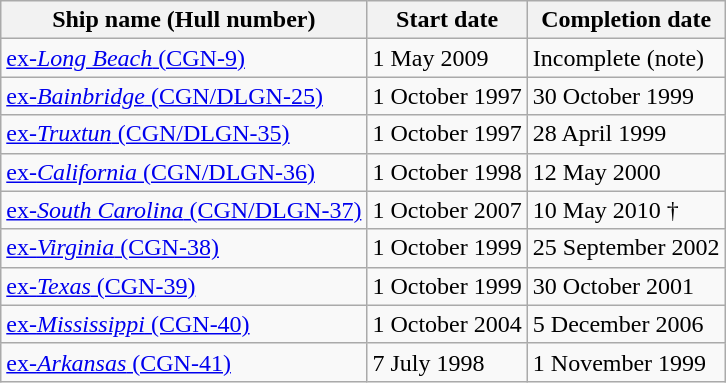<table class="sortable wikitable">
<tr>
<th>Ship name (Hull number)</th>
<th>Start date</th>
<th>Completion date</th>
</tr>
<tr>
<td><a href='#'>ex-<em>Long Beach</em> (CGN-9)</a></td>
<td>1 May 2009</td>
<td>Incomplete (note)</td>
</tr>
<tr>
<td><a href='#'>ex-<em>Bainbridge</em> (CGN/DLGN-25)</a></td>
<td>1 October 1997</td>
<td>30 October 1999</td>
</tr>
<tr>
<td><a href='#'>ex-<em>Truxtun</em> (CGN/DLGN-35)</a></td>
<td>1 October 1997</td>
<td>28 April 1999</td>
</tr>
<tr>
<td><a href='#'>ex-<em>California</em> (CGN/DLGN-36)</a></td>
<td>1 October 1998</td>
<td>12 May 2000</td>
</tr>
<tr>
<td><a href='#'>ex-<em>South Carolina</em> (CGN/DLGN-37)</a></td>
<td>1 October 2007</td>
<td>10 May 2010 †</td>
</tr>
<tr>
<td><a href='#'>ex-<em>Virginia</em> (CGN-38)</a></td>
<td>1 October 1999</td>
<td>25 September 2002</td>
</tr>
<tr>
<td><a href='#'>ex-<em>Texas</em> (CGN-39)</a></td>
<td>1 October 1999</td>
<td>30 October 2001</td>
</tr>
<tr>
<td><a href='#'>ex-<em>Mississippi</em> (CGN-40)</a></td>
<td>1 October 2004</td>
<td>5 December 2006</td>
</tr>
<tr>
<td><a href='#'>ex-<em>Arkansas</em> (CGN-41)</a></td>
<td>7 July 1998</td>
<td>1 November 1999</td>
</tr>
</table>
